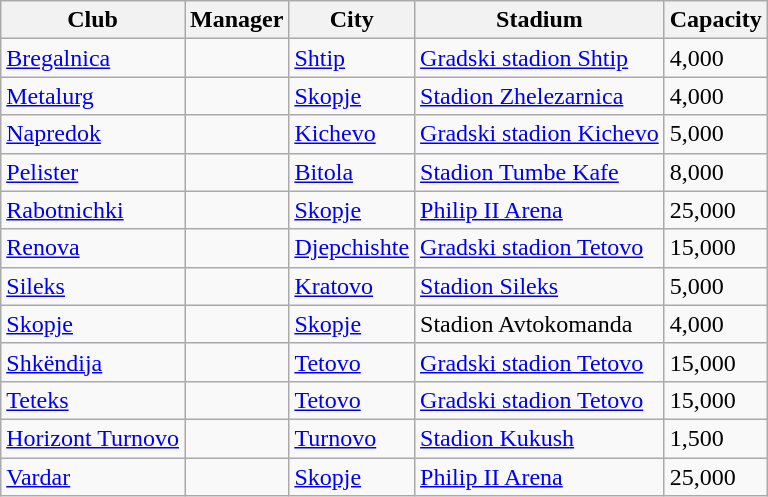<table class="wikitable sortable">
<tr>
<th>Club</th>
<th>Manager</th>
<th>City</th>
<th>Stadium</th>
<th>Capacity</th>
</tr>
<tr>
<td><a href='#'>Bregalnica</a></td>
<td> </td>
<td><a href='#'>Shtip</a></td>
<td><a href='#'>Gradski stadion Shtip</a></td>
<td>4,000</td>
</tr>
<tr>
<td><a href='#'>Metalurg</a></td>
<td> </td>
<td><a href='#'>Skopje</a></td>
<td><a href='#'>Stadion Zhelezarnica</a></td>
<td>4,000</td>
</tr>
<tr>
<td><a href='#'>Napredok</a></td>
<td> </td>
<td><a href='#'>Kichevo</a></td>
<td><a href='#'>Gradski stadion Kichevo</a></td>
<td>5,000</td>
</tr>
<tr>
<td><a href='#'>Pelister</a></td>
<td> </td>
<td><a href='#'>Bitola</a></td>
<td><a href='#'>Stadion Tumbe Kafe</a></td>
<td>8,000</td>
</tr>
<tr>
<td><a href='#'>Rabotnichki</a></td>
<td> </td>
<td><a href='#'>Skopje</a></td>
<td><a href='#'>Philip II Arena</a></td>
<td>25,000</td>
</tr>
<tr>
<td><a href='#'>Renova</a></td>
<td> </td>
<td><a href='#'>Djepchishte</a></td>
<td><a href='#'>Gradski stadion Tetovo</a></td>
<td>15,000</td>
</tr>
<tr>
<td><a href='#'>Sileks</a></td>
<td> </td>
<td><a href='#'>Kratovo</a></td>
<td><a href='#'>Stadion Sileks</a></td>
<td>5,000</td>
</tr>
<tr>
<td><a href='#'>Skopje</a></td>
<td> </td>
<td><a href='#'>Skopje</a></td>
<td>Stadion Avtokomanda</td>
<td>4,000</td>
</tr>
<tr>
<td><a href='#'>Shkëndija</a></td>
<td> </td>
<td><a href='#'>Tetovo</a></td>
<td><a href='#'>Gradski stadion Tetovo</a></td>
<td>15,000</td>
</tr>
<tr>
<td><a href='#'>Teteks</a></td>
<td> </td>
<td><a href='#'>Tetovo</a></td>
<td><a href='#'>Gradski stadion Tetovo</a></td>
<td>15,000</td>
</tr>
<tr>
<td><a href='#'>Horizont Turnovo</a></td>
<td> </td>
<td><a href='#'>Turnovo</a></td>
<td><a href='#'>Stadion Kukush</a></td>
<td>1,500</td>
</tr>
<tr>
<td><a href='#'>Vardar</a></td>
<td> </td>
<td><a href='#'>Skopje</a></td>
<td><a href='#'>Philip II Arena</a></td>
<td>25,000</td>
</tr>
</table>
